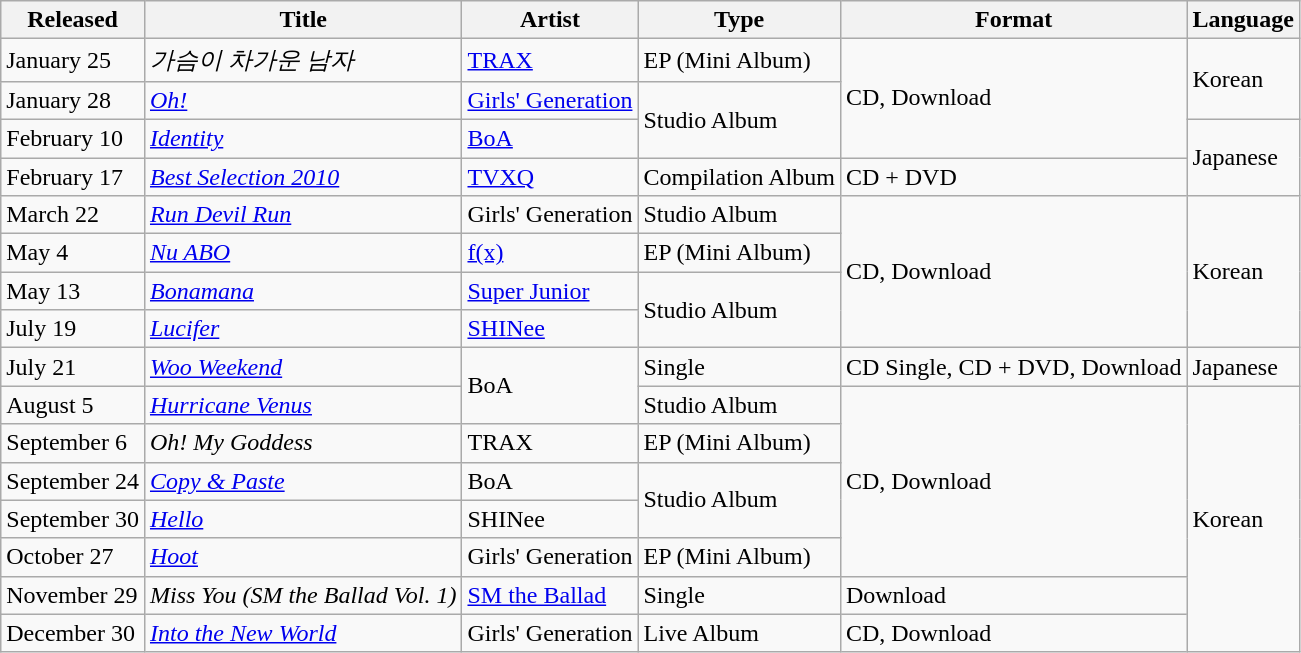<table class="wikitable sortable">
<tr>
<th scope="col">Released</th>
<th scope="col">Title</th>
<th scope="col">Artist</th>
<th scope="col">Type</th>
<th scope="col">Format</th>
<th scope="col">Language</th>
</tr>
<tr>
<td>January 25</td>
<td><em>가슴이 차가운 남자</em></td>
<td><a href='#'>TRAX</a></td>
<td>EP (Mini Album)</td>
<td rowspan="3">CD, Download</td>
<td rowspan="2">Korean</td>
</tr>
<tr>
<td>January 28</td>
<td><em><a href='#'>Oh!</a></em></td>
<td><a href='#'>Girls' Generation</a></td>
<td rowspan="2">Studio Album</td>
</tr>
<tr>
<td>February 10</td>
<td><em><a href='#'>Identity</a></em></td>
<td><a href='#'>BoA</a></td>
<td rowspan="2">Japanese</td>
</tr>
<tr>
<td>February 17</td>
<td><em><a href='#'>Best Selection 2010</a></em></td>
<td><a href='#'>TVXQ</a></td>
<td>Compilation Album</td>
<td>CD + DVD</td>
</tr>
<tr>
<td>March 22</td>
<td><em><a href='#'>Run Devil Run</a></em></td>
<td>Girls' Generation</td>
<td>Studio Album</td>
<td rowspan="4">CD, Download</td>
<td rowspan="4">Korean</td>
</tr>
<tr>
<td>May 4</td>
<td><em><a href='#'>Nu ABO</a></em></td>
<td><a href='#'>f(x)</a></td>
<td>EP (Mini Album)</td>
</tr>
<tr>
<td>May 13</td>
<td><em><a href='#'>Bonamana</a></em></td>
<td><a href='#'>Super Junior</a></td>
<td rowspan="2">Studio Album</td>
</tr>
<tr>
<td>July 19</td>
<td><em><a href='#'>Lucifer</a></em></td>
<td><a href='#'>SHINee</a></td>
</tr>
<tr>
<td>July 21</td>
<td><em><a href='#'>Woo Weekend</a></em></td>
<td rowspan="2">BoA</td>
<td>Single</td>
<td>CD Single, CD + DVD, Download</td>
<td>Japanese</td>
</tr>
<tr>
<td>August 5</td>
<td><em><a href='#'>Hurricane Venus</a></em></td>
<td>Studio Album</td>
<td rowspan="5">CD, Download</td>
<td rowspan="7">Korean</td>
</tr>
<tr>
<td>September 6</td>
<td><em>Oh! My Goddess</em></td>
<td>TRAX</td>
<td>EP (Mini Album)</td>
</tr>
<tr>
<td>September 24</td>
<td><em><a href='#'>Copy & Paste</a></em></td>
<td>BoA</td>
<td rowspan="2">Studio Album</td>
</tr>
<tr>
<td>September 30</td>
<td><em><a href='#'>Hello</a></em></td>
<td>SHINee</td>
</tr>
<tr>
<td>October 27</td>
<td><em><a href='#'>Hoot</a></em></td>
<td>Girls' Generation</td>
<td>EP (Mini Album)</td>
</tr>
<tr>
<td>November 29</td>
<td><em>Miss You (SM the Ballad Vol. 1)</em></td>
<td><a href='#'>SM the Ballad</a></td>
<td>Single</td>
<td>Download</td>
</tr>
<tr>
<td>December 30</td>
<td><em><a href='#'>Into the New World</a></em></td>
<td>Girls' Generation</td>
<td>Live Album</td>
<td>CD, Download</td>
</tr>
</table>
